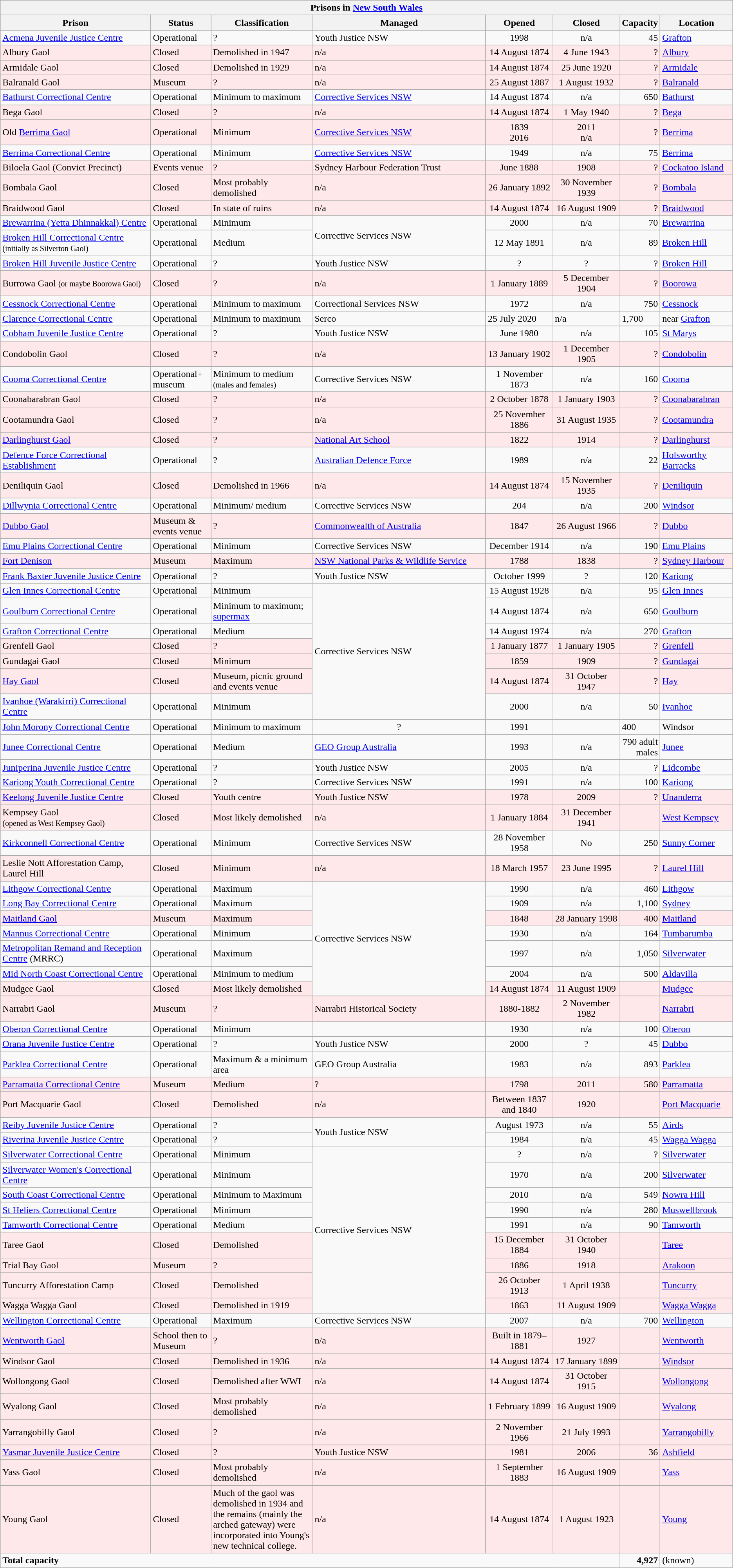<table class="wikitable sortable">
<tr>
<th bgcolor="#CCCCCC" colspan="8">Prisons in <a href='#'>New South Wales</a></th>
</tr>
<tr bgcolor="#CCCCCC">
<th scope="col" width="320">Prison</th>
<th scope="col" width="100">Status</th>
<th scope="col" width="200">Classification</th>
<th scope="col" width="375">Managed</th>
<th scope="col" width="125">Opened</th>
<th scope="col" width="125">Closed</th>
<th scope="col" width="50">Capacity</th>
<th scope="col" width="125">Location</th>
</tr>
<tr>
<td><a href='#'>Acmena Juvenile Justice Centre</a></td>
<td>Operational</td>
<td>?</td>
<td>Youth Justice NSW</td>
<td align=center>1998</td>
<td align=center>n/a</td>
<td align="right">45</td>
<td><a href='#'>Grafton</a></td>
</tr>
<tr bgcolor=#FFE8E9>
<td>Albury Gaol</td>
<td>Closed</td>
<td>Demolished in 1947</td>
<td>n/a</td>
<td align=center>14 August 1874</td>
<td align=center>4 June 1943</td>
<td align=right>?</td>
<td><a href='#'>Albury</a></td>
</tr>
<tr bgcolor=#FFE8E9>
<td>Armidale Gaol</td>
<td>Closed</td>
<td>Demolished in 1929</td>
<td>n/a</td>
<td align=center>14 August 1874</td>
<td align=center>25 June 1920</td>
<td align=right>?</td>
<td><a href='#'>Armidale</a></td>
</tr>
<tr bgcolor=#FFE8E9>
<td>Balranald Gaol</td>
<td>Museum</td>
<td>?</td>
<td>n/a</td>
<td align="center">25 August 1887</td>
<td align=center>1 August 1932</td>
<td align=right>?</td>
<td><a href='#'>Balranald</a></td>
</tr>
<tr>
<td><a href='#'>Bathurst Correctional Centre</a></td>
<td>Operational</td>
<td>Minimum to maximum</td>
<td><a href='#'>Corrective Services NSW</a></td>
<td align=center>14 August 1874</td>
<td align=center>n/a</td>
<td align=right>650</td>
<td><a href='#'>Bathurst</a></td>
</tr>
<tr bgcolor=#FFE8E9>
<td>Bega Gaol</td>
<td>Closed</td>
<td>?</td>
<td>n/a</td>
<td align=center>14 August 1874</td>
<td align=center>1 May 1940</td>
<td align=right>?</td>
<td><a href='#'>Bega</a></td>
</tr>
<tr bgcolor=#FFE8E9>
<td>Old <a href='#'>Berrima Gaol</a></td>
<td>Operational</td>
<td>Minimum</td>
<td><a href='#'>Corrective Services NSW</a></td>
<td align="center">1839<br>2016</td>
<td align="center">2011<br>n/a</td>
<td align="right">?</td>
<td><a href='#'>Berrima</a></td>
</tr>
<tr>
<td><a href='#'>Berrima Correctional Centre</a></td>
<td>Operational</td>
<td>Minimum</td>
<td><a href='#'>Corrective Services NSW</a></td>
<td align=center>1949</td>
<td align=center>n/a</td>
<td align=right>75</td>
<td><a href='#'>Berrima</a></td>
</tr>
<tr bgcolor=#FFE8E9>
<td>Biloela Gaol (Convict Precinct)</td>
<td>Events venue</td>
<td>?</td>
<td>Sydney Harbour Federation Trust</td>
<td align="center">June 1888</td>
<td align="center">1908</td>
<td align="right">?</td>
<td><a href='#'>Cockatoo Island</a></td>
</tr>
<tr bgcolor=#FFE8E9>
<td>Bombala Gaol</td>
<td>Closed</td>
<td>Most probably demolished</td>
<td>n/a</td>
<td align=center>26 January 1892</td>
<td align=center>30 November 1939</td>
<td align=right>?</td>
<td><a href='#'>Bombala</a></td>
</tr>
<tr bgcolor=#FFE8E9>
<td>Braidwood Gaol</td>
<td>Closed</td>
<td>In state of ruins</td>
<td>n/a</td>
<td align=center>14 August 1874</td>
<td align=center>16 August 1909</td>
<td align=right>?</td>
<td><a href='#'>Braidwood</a></td>
</tr>
<tr>
<td><a href='#'>Brewarrina (Yetta Dhinnakkal) Centre</a></td>
<td>Operational</td>
<td>Minimum</td>
<td rowspan=2>Corrective Services NSW</td>
<td align=center>2000</td>
<td align=center>n/a</td>
<td align=right>70</td>
<td><a href='#'>Brewarrina</a></td>
</tr>
<tr>
<td><a href='#'>Broken Hill Correctional Centre</a><br><small>(initially as Silverton Gaol)</small></td>
<td>Operational</td>
<td>Medium</td>
<td align=center>12 May 1891</td>
<td align=center>n/a</td>
<td align=right>89</td>
<td><a href='#'>Broken Hill</a></td>
</tr>
<tr>
<td><a href='#'>Broken Hill Juvenile Justice Centre</a></td>
<td>Operational</td>
<td>?</td>
<td>Youth Justice NSW</td>
<td align=center>?</td>
<td align=center>?</td>
<td align=right>?</td>
<td><a href='#'>Broken Hill</a></td>
</tr>
<tr bgcolor=#FFE8E9>
<td>Burrowa Gaol <small>(or maybe Boorowa Gaol)</small></td>
<td>Closed</td>
<td>?</td>
<td>n/a</td>
<td align=center>1 January 1889</td>
<td align=center>5 December 1904</td>
<td align=right>?</td>
<td><a href='#'>Boorowa</a></td>
</tr>
<tr>
<td><a href='#'>Cessnock Correctional Centre</a></td>
<td>Operational</td>
<td>Minimum to maximum</td>
<td>Correctional Services NSW</td>
<td align=center>1972</td>
<td align=center>n/a</td>
<td align=right>750</td>
<td><a href='#'>Cessnock</a></td>
</tr>
<tr>
<td><a href='#'>Clarence Correctional Centre</a></td>
<td>Operational</td>
<td>Minimum to maximum</td>
<td>Serco</td>
<td>25 July 2020</td>
<td>n/a</td>
<td>1,700</td>
<td>near <a href='#'>Grafton</a></td>
</tr>
<tr>
<td><a href='#'>Cobham Juvenile Justice Centre</a></td>
<td>Operational</td>
<td>?</td>
<td>Youth Justice NSW</td>
<td align="center">June 1980</td>
<td align="center">n/a</td>
<td align="right">105</td>
<td><a href='#'>St Marys</a></td>
</tr>
<tr bgcolor=#FFE8E9>
<td>Condobolin Gaol</td>
<td>Closed</td>
<td>?</td>
<td>n/a</td>
<td align=center>13 January 1902</td>
<td align=center>1 December 1905</td>
<td align=right>?</td>
<td><a href='#'>Condobolin</a></td>
</tr>
<tr>
<td><a href='#'>Cooma Correctional Centre</a></td>
<td>Operational+ museum</td>
<td>Minimum to medium<br><small>(males and females)</small></td>
<td>Corrective Services NSW</td>
<td align=center>1 November 1873</td>
<td align=center>n/a</td>
<td align=right>160</td>
<td><a href='#'>Cooma</a></td>
</tr>
<tr bgcolor=#FFE8E9>
<td>Coonabarabran Gaol</td>
<td>Closed</td>
<td>?</td>
<td>n/a</td>
<td align=center>2 October 1878</td>
<td align=center>1 January 1903</td>
<td align=right>?</td>
<td><a href='#'>Coonabarabran</a></td>
</tr>
<tr bgcolor=#FFE8E9>
<td>Cootamundra Gaol</td>
<td>Closed</td>
<td>?</td>
<td>n/a</td>
<td align=center>25 November 1886</td>
<td align=center>31 August 1935</td>
<td align=right>?</td>
<td><a href='#'>Cootamundra</a></td>
</tr>
<tr bgcolor=#FFE8E9>
<td><a href='#'>Darlinghurst Gaol</a></td>
<td>Closed</td>
<td>?</td>
<td><a href='#'>National Art School</a></td>
<td align="center">1822</td>
<td align=center>1914</td>
<td align=right>?</td>
<td><a href='#'>Darlinghurst</a></td>
</tr>
<tr>
<td><a href='#'>Defence Force Correctional Establishment</a></td>
<td>Operational</td>
<td>?</td>
<td><a href='#'>Australian Defence Force</a></td>
<td align=center>1989</td>
<td align=center>n/a</td>
<td align=right>22</td>
<td><a href='#'>Holsworthy Barracks</a></td>
</tr>
<tr bgcolor=#FFE8E9>
<td>Deniliquin Gaol</td>
<td>Closed</td>
<td>Demolished in 1966</td>
<td>n/a</td>
<td align=center>14 August 1874</td>
<td align=center>15 November 1935</td>
<td align=right>?</td>
<td><a href='#'>Deniliquin</a></td>
</tr>
<tr>
<td><a href='#'>Dillwynia Correctional Centre</a></td>
<td>Operational</td>
<td>Minimum/ medium</td>
<td>Corrective Services NSW</td>
<td align=center>204</td>
<td align=center>n/a</td>
<td align=right>200</td>
<td><a href='#'>Windsor</a></td>
</tr>
<tr bgcolor=#FFE8E9>
<td><a href='#'>Dubbo Gaol</a></td>
<td>Museum & events venue</td>
<td>?</td>
<td><a href='#'>Commonwealth of Australia</a></td>
<td align=center>1847</td>
<td align=center>26 August 1966</td>
<td align=right>?</td>
<td><a href='#'>Dubbo</a></td>
</tr>
<tr>
<td><a href='#'>Emu Plains Correctional Centre</a></td>
<td>Operational</td>
<td>Minimum</td>
<td>Corrective Services NSW</td>
<td align=center>December 1914</td>
<td align=center>n/a</td>
<td align=right>190</td>
<td><a href='#'>Emu Plains</a></td>
</tr>
<tr bgcolor=#FFE8E9>
<td><a href='#'>Fort Denison</a></td>
<td>Museum</td>
<td>Maximum</td>
<td><a href='#'>NSW National Parks & Wildlife Service</a></td>
<td align=center>1788</td>
<td align=center>1838</td>
<td align=right>?</td>
<td><a href='#'>Sydney Harbour</a></td>
</tr>
<tr>
<td><a href='#'>Frank Baxter Juvenile Justice Centre</a></td>
<td>Operational</td>
<td>?</td>
<td>Youth Justice NSW</td>
<td align=center>October 1999</td>
<td align=center>?</td>
<td align=right>120</td>
<td><a href='#'>Kariong</a></td>
</tr>
<tr>
<td><a href='#'>Glen Innes Correctional Centre</a></td>
<td>Operational</td>
<td>Minimum</td>
<td rowspan=7>Corrective Services NSW</td>
<td align=center>15 August 1928</td>
<td align=center>n/a</td>
<td align=right>95</td>
<td><a href='#'>Glen Innes</a></td>
</tr>
<tr>
<td><a href='#'>Goulburn Correctional Centre</a></td>
<td>Operational</td>
<td>Minimum to maximum; <a href='#'>supermax</a></td>
<td align=center>14 August 1874</td>
<td align=center>n/a</td>
<td align=right>650</td>
<td><a href='#'>Goulburn</a></td>
</tr>
<tr>
<td><a href='#'>Grafton Correctional Centre</a></td>
<td>Operational</td>
<td>Medium</td>
<td align=center>14 August 1974</td>
<td align=center>n/a</td>
<td align=right>270</td>
<td><a href='#'>Grafton</a></td>
</tr>
<tr bgcolor=#FFE8E9>
<td>Grenfell Gaol</td>
<td>Closed</td>
<td>?</td>
<td align=center>1 January 1877</td>
<td align=center>1 January 1905</td>
<td align=right>?</td>
<td><a href='#'>Grenfell</a></td>
</tr>
<tr bgcolor=#FFE8E9>
<td>Gundagai Gaol</td>
<td>Closed</td>
<td>Minimum</td>
<td align=center>1859</td>
<td align=center>1909</td>
<td align=right>?</td>
<td><a href='#'>Gundagai</a></td>
</tr>
<tr bgcolor=#FFE8E9>
<td><a href='#'>Hay Gaol</a></td>
<td>Closed</td>
<td>Museum, picnic ground and events venue</td>
<td align="center">14 August 1874</td>
<td align=center>31 October 1947</td>
<td align=right>?</td>
<td><a href='#'>Hay</a></td>
</tr>
<tr>
<td><a href='#'>Ivanhoe (Warakirri) Correctional Centre</a></td>
<td>Operational</td>
<td>Minimum</td>
<td align=center>2000</td>
<td align=center>n/a</td>
<td align=right>50</td>
<td><a href='#'>Ivanhoe</a></td>
</tr>
<tr>
<td><a href='#'>John Morony Correctional Centre</a></td>
<td>Operational</td>
<td>Minimum to maximum</td>
<td align=center>?</td>
<td align="center">1991</td>
<td align="right"></td>
<td>400</td>
<td>Windsor</td>
</tr>
<tr>
<td><a href='#'>Junee Correctional Centre</a></td>
<td>Operational</td>
<td>Medium</td>
<td><a href='#'>GEO Group Australia</a></td>
<td align=center>1993</td>
<td align=center>n/a</td>
<td align=right>790 adult males</td>
<td><a href='#'>Junee</a></td>
</tr>
<tr>
<td><a href='#'>Juniperina Juvenile Justice Centre</a></td>
<td>Operational</td>
<td>?</td>
<td>Youth Justice NSW</td>
<td align=center>2005</td>
<td align=center>n/a</td>
<td align=right>?</td>
<td><a href='#'>Lidcombe</a></td>
</tr>
<tr>
<td><a href='#'>Kariong Youth Correctional Centre</a></td>
<td>Operational</td>
<td>?</td>
<td>Corrective Services NSW</td>
<td align=center>1991</td>
<td align=center>n/a</td>
<td align=right>100</td>
<td><a href='#'>Kariong</a></td>
</tr>
<tr bgcolor=#FFE8E9>
<td><a href='#'>Keelong Juvenile Justice Centre</a></td>
<td>Closed</td>
<td>Youth centre</td>
<td>Youth Justice NSW</td>
<td align=center>1978</td>
<td align=center>2009</td>
<td align=right>?</td>
<td><a href='#'>Unanderra</a></td>
</tr>
<tr bgcolor=#FFE8E9>
<td>Kempsey Gaol <br><small>(opened as West Kempsey Gaol)</small></td>
<td>Closed</td>
<td>Most likely demolished</td>
<td>n/a</td>
<td align=center>1 January 1884</td>
<td align=center>31 December 1941</td>
<td align=right></td>
<td><a href='#'>West Kempsey</a></td>
</tr>
<tr>
<td><a href='#'>Kirkconnell Correctional Centre</a></td>
<td>Operational</td>
<td>Minimum</td>
<td>Corrective Services NSW</td>
<td align=center>28 November 1958</td>
<td align=center>No</td>
<td align=right>250</td>
<td><a href='#'>Sunny Corner</a></td>
</tr>
<tr bgcolor=#FFE8E9>
<td>Leslie Nott Afforestation Camp, Laurel Hill</td>
<td>Closed</td>
<td>Minimum</td>
<td>n/a</td>
<td align=center>18 March 1957</td>
<td align=center>23 June 1995</td>
<td align=right>?</td>
<td><a href='#'>Laurel Hill</a></td>
</tr>
<tr>
<td><a href='#'>Lithgow Correctional Centre</a></td>
<td>Operational</td>
<td>Maximum</td>
<td rowspan="7">Corrective Services NSW</td>
<td align=center>1990</td>
<td align=center>n/a</td>
<td align=right>460</td>
<td><a href='#'>Lithgow</a></td>
</tr>
<tr>
<td><a href='#'>Long Bay Correctional Centre</a></td>
<td>Operational</td>
<td>Maximum</td>
<td align=center>1909</td>
<td align=center>n/a</td>
<td align=right>1,100</td>
<td><a href='#'>Sydney</a></td>
</tr>
<tr bgcolor=#FFE8E9>
<td><a href='#'>Maitland Gaol</a></td>
<td>Museum</td>
<td>Maximum</td>
<td align=center>1848</td>
<td align=center>28 January 1998</td>
<td align=right>400</td>
<td><a href='#'>Maitland</a></td>
</tr>
<tr>
<td><a href='#'>Mannus Correctional Centre</a></td>
<td>Operational</td>
<td>Minimum</td>
<td align=center>1930</td>
<td align=center>n/a</td>
<td align=right>164</td>
<td><a href='#'>Tumbarumba</a></td>
</tr>
<tr>
<td><a href='#'>Metropolitan Remand and Reception Centre</a> (MRRC)</td>
<td>Operational</td>
<td>Maximum</td>
<td align=center>1997</td>
<td align=center>n/a</td>
<td align=right>1,050</td>
<td><a href='#'>Silverwater</a></td>
</tr>
<tr>
<td><a href='#'>Mid North Coast Correctional Centre</a></td>
<td>Operational</td>
<td>Minimum to medium</td>
<td align=center>2004</td>
<td align=center>n/a</td>
<td align=right>500</td>
<td><a href='#'>Aldavilla</a></td>
</tr>
<tr bgcolor=#FFE8E9>
<td>Mudgee Gaol</td>
<td>Closed</td>
<td>Most likely demolished</td>
<td align="center">14 August 1874</td>
<td align=center>11 August 1909</td>
<td align=right></td>
<td><a href='#'>Mudgee</a></td>
</tr>
<tr bgcolor=#FFE8E9>
<td>Narrabri Gaol</td>
<td>Museum</td>
<td>?</td>
<td>Narrabri Historical Society</td>
<td align="center">1880-1882</td>
<td align="center">2 November 1982</td>
<td align=right></td>
<td><a href='#'>Narrabri</a></td>
</tr>
<tr>
<td><a href='#'>Oberon Correctional Centre</a></td>
<td>Operational</td>
<td>Minimum</td>
<td></td>
<td align="center">1930</td>
<td align=center>n/a</td>
<td align=right>100</td>
<td><a href='#'>Oberon</a></td>
</tr>
<tr>
<td><a href='#'>Orana Juvenile Justice Centre</a></td>
<td>Operational</td>
<td>?</td>
<td>Youth Justice NSW</td>
<td align=center>2000</td>
<td align=center>?</td>
<td align=right>45</td>
<td><a href='#'>Dubbo</a></td>
</tr>
<tr>
<td><a href='#'>Parklea Correctional Centre</a></td>
<td>Operational</td>
<td>Maximum & a minimum area</td>
<td>GEO Group Australia</td>
<td align=center>1983</td>
<td align=center>n/a</td>
<td align=right>893</td>
<td><a href='#'>Parklea</a></td>
</tr>
<tr bgcolor=#FFE8E9>
<td><a href='#'>Parramatta Correctional Centre</a></td>
<td>Museum</td>
<td>Medium</td>
<td>?</td>
<td align=center>1798</td>
<td align="center">2011</td>
<td align="right">580</td>
<td><a href='#'>Parramatta</a></td>
</tr>
<tr bgcolor=#FFE8E9>
<td>Port Macquarie Gaol</td>
<td>Closed</td>
<td>Demolished</td>
<td>n/a</td>
<td align=center>Between 1837 and 1840</td>
<td align="center">1920</td>
<td align="right"></td>
<td><a href='#'>Port Macquarie</a></td>
</tr>
<tr>
<td><a href='#'>Reiby Juvenile Justice Centre</a></td>
<td>Operational</td>
<td>?</td>
<td rowspan=2>Youth Justice NSW</td>
<td align=center>August 1973</td>
<td align="center">n/a</td>
<td align="right">55</td>
<td><a href='#'>Airds</a></td>
</tr>
<tr>
<td><a href='#'>Riverina Juvenile Justice Centre</a></td>
<td>Operational</td>
<td>?</td>
<td align=center>1984</td>
<td align=center>n/a</td>
<td align="right">45</td>
<td><a href='#'>Wagga Wagga</a></td>
</tr>
<tr>
<td><a href='#'>Silverwater Correctional Centre</a></td>
<td>Operational</td>
<td>Minimum</td>
<td rowspan="9">Corrective Services NSW</td>
<td align=center>?</td>
<td align=center>n/a</td>
<td align=right>?</td>
<td><a href='#'>Silverwater</a></td>
</tr>
<tr>
<td><a href='#'>Silverwater Women's Correctional Centre</a></td>
<td>Operational</td>
<td>Minimum</td>
<td align=center>1970</td>
<td align=center>n/a</td>
<td align=right>200</td>
<td><a href='#'>Silverwater</a></td>
</tr>
<tr>
<td><a href='#'>South Coast Correctional Centre</a></td>
<td>Operational</td>
<td>Minimum to Maximum</td>
<td align=center>2010</td>
<td align=center>n/a</td>
<td align=right>549</td>
<td><a href='#'>Nowra Hill</a></td>
</tr>
<tr>
<td><a href='#'>St Heliers Correctional Centre</a></td>
<td>Operational</td>
<td>Minimum</td>
<td align=center>1990</td>
<td align=center>n/a</td>
<td align=right>280</td>
<td><a href='#'>Muswellbrook</a></td>
</tr>
<tr>
<td><a href='#'>Tamworth Correctional Centre</a></td>
<td>Operational</td>
<td>Medium</td>
<td align=center>1991</td>
<td align=center>n/a</td>
<td align=right>90</td>
<td><a href='#'>Tamworth</a></td>
</tr>
<tr bgcolor=#FFE8E9>
<td>Taree Gaol</td>
<td>Closed</td>
<td>Demolished</td>
<td align="center">15 December 1884</td>
<td align=center>31 October 1940</td>
<td align=right></td>
<td><a href='#'>Taree</a></td>
</tr>
<tr bgcolor=#FFE8E9>
<td>Trial Bay Gaol</td>
<td>Museum</td>
<td>?</td>
<td align=center>1886</td>
<td align=center>1918</td>
<td align=right></td>
<td><a href='#'>Arakoon</a></td>
</tr>
<tr bgcolor=#FFE8E9>
<td>Tuncurry Afforestation Camp</td>
<td>Closed</td>
<td>Demolished</td>
<td align="center">26 October 1913</td>
<td align=center>1 April 1938</td>
<td align=right></td>
<td><a href='#'>Tuncurry</a></td>
</tr>
<tr bgcolor=#FFE8E9>
<td>Wagga Wagga Gaol</td>
<td>Closed</td>
<td>Demolished in 1919</td>
<td align="center">1863</td>
<td align="center">11 August 1909</td>
<td align=right></td>
<td><a href='#'>Wagga Wagga</a></td>
</tr>
<tr>
<td><a href='#'>Wellington Correctional Centre</a></td>
<td>Operational</td>
<td>Maximum</td>
<td>Corrective Services NSW</td>
<td align=center>2007</td>
<td align=center>n/a</td>
<td align=right>700</td>
<td><a href='#'>Wellington</a></td>
</tr>
<tr bgcolor=#FFE8E9>
<td><a href='#'>Wentworth Gaol</a></td>
<td>School then to Museum</td>
<td>?</td>
<td>n/a</td>
<td align=center>Built in 1879–1881</td>
<td align="center">1927</td>
<td align="right"></td>
<td><a href='#'>Wentworth</a></td>
</tr>
<tr bgcolor=#FFE8E9>
<td>Windsor Gaol</td>
<td>Closed</td>
<td>Demolished in 1936</td>
<td>n/a</td>
<td align=center>14 August 1874</td>
<td align=center>17 January 1899</td>
<td align=right></td>
<td><a href='#'>Windsor</a></td>
</tr>
<tr bgcolor=#FFE8E9>
<td>Wollongong Gaol</td>
<td>Closed</td>
<td>Demolished after WWI</td>
<td>n/a</td>
<td align=center>14 August 1874</td>
<td align=center>31 October 1915</td>
<td align=right></td>
<td><a href='#'>Wollongong</a></td>
</tr>
<tr bgcolor=#FFE8E9>
<td>Wyalong Gaol</td>
<td>Closed</td>
<td>Most probably demolished</td>
<td>n/a</td>
<td align=center>1 February 1899</td>
<td align=center>16 August 1909</td>
<td align=right></td>
<td><a href='#'>Wyalong</a></td>
</tr>
<tr bgcolor=#FFE8E9>
<td>Yarrangobilly Gaol</td>
<td>Closed</td>
<td>?</td>
<td>n/a</td>
<td align=center>2 November 1966</td>
<td align=center>21 July 1993</td>
<td align=right></td>
<td><a href='#'>Yarrangobilly</a></td>
</tr>
<tr bgcolor=#FFE8E9>
<td><a href='#'>Yasmar Juvenile Justice Centre</a></td>
<td>Closed</td>
<td>?</td>
<td>Youth Justice NSW</td>
<td align=center>1981</td>
<td align=center>2006</td>
<td align=right>36</td>
<td><a href='#'>Ashfield</a></td>
</tr>
<tr bgcolor=#FFE8E9>
<td>Yass Gaol</td>
<td>Closed</td>
<td>Most probably demolished</td>
<td>n/a</td>
<td align=center>1 September 1883</td>
<td align=center>16 August 1909</td>
<td align=right></td>
<td><a href='#'>Yass</a></td>
</tr>
<tr bgcolor=#FFE8E9>
<td>Young Gaol</td>
<td>Closed</td>
<td>Much of the gaol was demolished in 1934 and the remains (mainly the arched gateway) were incorporated into Young's new technical college.</td>
<td>n/a</td>
<td align=center>14 August 1874</td>
<td align=center>1 August 1923</td>
<td align=right></td>
<td><a href='#'>Young</a></td>
</tr>
<tr>
<td colspan=6><strong>Total capacity</strong></td>
<td align=right><strong>4,927</strong></td>
<td>(known)</td>
</tr>
</table>
